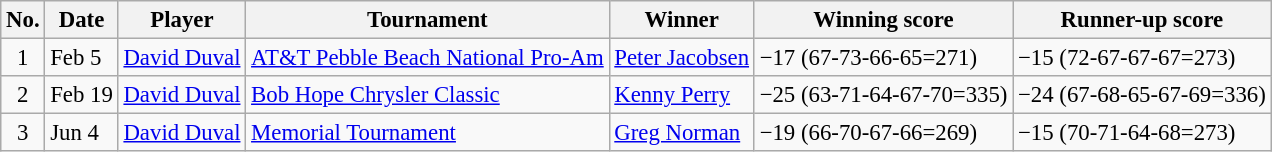<table class="wikitable" style="font-size:95%;">
<tr>
<th>No.</th>
<th>Date</th>
<th>Player</th>
<th>Tournament</th>
<th>Winner</th>
<th>Winning score</th>
<th>Runner-up score</th>
</tr>
<tr>
<td align=center>1</td>
<td>Feb 5</td>
<td> <a href='#'>David Duval</a></td>
<td><a href='#'>AT&T Pebble Beach National Pro-Am</a></td>
<td> <a href='#'>Peter Jacobsen</a></td>
<td>−17 (67-73-66-65=271)</td>
<td>−15 (72-67-67-67=273)</td>
</tr>
<tr>
<td align=center>2</td>
<td>Feb 19</td>
<td> <a href='#'>David Duval</a></td>
<td><a href='#'>Bob Hope Chrysler Classic</a></td>
<td> <a href='#'>Kenny Perry</a></td>
<td>−25 (63-71-64-67-70=335)</td>
<td>−24 (67-68-65-67-69=336)</td>
</tr>
<tr>
<td align=center>3</td>
<td>Jun 4</td>
<td> <a href='#'>David Duval</a></td>
<td><a href='#'>Memorial Tournament</a></td>
<td> <a href='#'>Greg Norman</a></td>
<td>−19 (66-70-67-66=269)</td>
<td>−15 (70-71-64-68=273)</td>
</tr>
</table>
